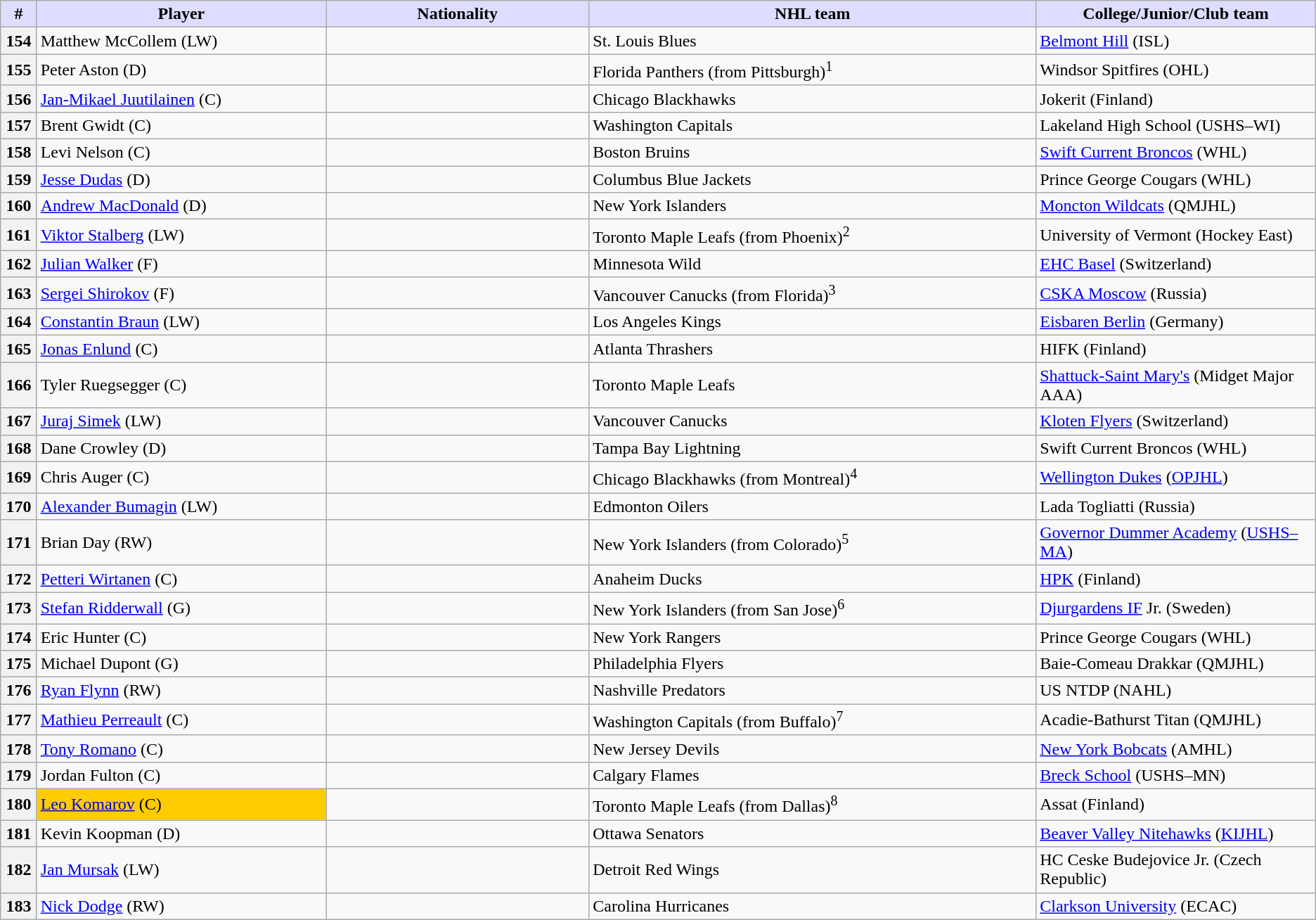<table class="wikitable">
<tr>
<th style="background:#ddf; width:2.75%;">#</th>
<th style="background:#ddf; width:22.0%;">Player</th>
<th style="background:#ddf; width:20.0%;">Nationality</th>
<th style="background:#ddf; width:34.0%;">NHL team</th>
<th style="background:#ddf; width:100.0%;">College/Junior/Club team</th>
</tr>
<tr>
<th>154</th>
<td>Matthew McCollem (LW)</td>
<td></td>
<td>St. Louis Blues</td>
<td><a href='#'>Belmont Hill</a> (ISL)</td>
</tr>
<tr>
<th>155</th>
<td>Peter Aston (D)</td>
<td></td>
<td>Florida Panthers (from Pittsburgh)<sup>1</sup></td>
<td>Windsor Spitfires (OHL)</td>
</tr>
<tr>
<th>156</th>
<td><a href='#'>Jan-Mikael Juutilainen</a> (C)</td>
<td></td>
<td>Chicago Blackhawks</td>
<td>Jokerit (Finland)</td>
</tr>
<tr>
<th>157</th>
<td>Brent Gwidt (C)</td>
<td></td>
<td>Washington Capitals</td>
<td>Lakeland High School (USHS–WI)</td>
</tr>
<tr>
<th>158</th>
<td>Levi Nelson (C)</td>
<td></td>
<td>Boston Bruins</td>
<td><a href='#'>Swift Current Broncos</a> (WHL)</td>
</tr>
<tr>
<th>159</th>
<td><a href='#'>Jesse Dudas</a> (D)</td>
<td></td>
<td>Columbus Blue Jackets</td>
<td>Prince George Cougars (WHL)</td>
</tr>
<tr>
<th>160</th>
<td><a href='#'>Andrew MacDonald</a> (D)</td>
<td></td>
<td>New York Islanders</td>
<td><a href='#'>Moncton Wildcats</a> (QMJHL)</td>
</tr>
<tr>
<th>161</th>
<td><a href='#'>Viktor Stalberg</a> (LW)</td>
<td></td>
<td>Toronto Maple Leafs (from Phoenix)<sup>2</sup></td>
<td>University of Vermont (Hockey East)</td>
</tr>
<tr>
<th>162</th>
<td><a href='#'>Julian Walker</a> (F)</td>
<td></td>
<td>Minnesota Wild</td>
<td><a href='#'>EHC Basel</a> (Switzerland)</td>
</tr>
<tr>
<th>163</th>
<td><a href='#'>Sergei Shirokov</a> (F)</td>
<td></td>
<td>Vancouver Canucks (from Florida)<sup>3</sup></td>
<td><a href='#'>CSKA Moscow</a> (Russia)</td>
</tr>
<tr>
<th>164</th>
<td><a href='#'>Constantin Braun</a> (LW)</td>
<td></td>
<td>Los Angeles Kings</td>
<td><a href='#'>Eisbaren Berlin</a> (Germany)</td>
</tr>
<tr>
<th>165</th>
<td><a href='#'>Jonas Enlund</a> (C)</td>
<td></td>
<td>Atlanta Thrashers</td>
<td>HIFK (Finland)</td>
</tr>
<tr>
<th>166</th>
<td>Tyler Ruegsegger (C)</td>
<td></td>
<td>Toronto Maple Leafs</td>
<td><a href='#'>Shattuck-Saint Mary's</a> (Midget Major AAA)</td>
</tr>
<tr>
<th>167</th>
<td><a href='#'>Juraj Simek</a> (LW)</td>
<td></td>
<td>Vancouver Canucks</td>
<td><a href='#'>Kloten Flyers</a> (Switzerland)</td>
</tr>
<tr>
<th>168</th>
<td>Dane Crowley (D)</td>
<td></td>
<td>Tampa Bay Lightning</td>
<td>Swift Current Broncos (WHL)</td>
</tr>
<tr>
<th>169</th>
<td>Chris Auger (C)</td>
<td></td>
<td>Chicago Blackhawks (from Montreal)<sup>4</sup></td>
<td><a href='#'>Wellington Dukes</a> (<a href='#'>OPJHL</a>)</td>
</tr>
<tr>
<th>170</th>
<td><a href='#'>Alexander Bumagin</a> (LW)</td>
<td></td>
<td>Edmonton Oilers</td>
<td>Lada Togliatti (Russia)</td>
</tr>
<tr>
<th>171</th>
<td>Brian Day (RW)</td>
<td></td>
<td>New York Islanders (from Colorado)<sup>5</sup></td>
<td><a href='#'>Governor Dummer Academy</a> (<a href='#'>USHS–MA</a>)</td>
</tr>
<tr>
<th>172</th>
<td><a href='#'>Petteri Wirtanen</a> (C)</td>
<td></td>
<td>Anaheim Ducks</td>
<td><a href='#'>HPK</a> (Finland)</td>
</tr>
<tr>
<th>173</th>
<td><a href='#'>Stefan Ridderwall</a> (G)</td>
<td></td>
<td>New York Islanders (from San Jose)<sup>6</sup></td>
<td><a href='#'>Djurgardens IF</a> Jr. (Sweden)</td>
</tr>
<tr>
<th>174</th>
<td>Eric Hunter (C)</td>
<td></td>
<td>New York Rangers</td>
<td>Prince George Cougars (WHL)</td>
</tr>
<tr>
<th>175</th>
<td>Michael Dupont (G)</td>
<td></td>
<td>Philadelphia Flyers</td>
<td>Baie-Comeau Drakkar (QMJHL)</td>
</tr>
<tr>
<th>176</th>
<td><a href='#'>Ryan Flynn</a> (RW)</td>
<td></td>
<td>Nashville Predators</td>
<td>US NTDP (NAHL)</td>
</tr>
<tr>
<th>177</th>
<td><a href='#'>Mathieu Perreault</a> (C)</td>
<td></td>
<td>Washington Capitals (from Buffalo)<sup>7</sup></td>
<td>Acadie-Bathurst Titan (QMJHL)</td>
</tr>
<tr>
<th>178</th>
<td><a href='#'>Tony Romano</a> (C)</td>
<td></td>
<td>New Jersey Devils</td>
<td><a href='#'>New York Bobcats</a> (AMHL)</td>
</tr>
<tr>
<th>179</th>
<td>Jordan Fulton (C)</td>
<td></td>
<td>Calgary Flames</td>
<td><a href='#'>Breck School</a> (USHS–MN)</td>
</tr>
<tr>
<th>180</th>
<td bgcolor="#FFCC00"><a href='#'>Leo Komarov</a> (C)</td>
<td></td>
<td>Toronto Maple Leafs (from Dallas)<sup>8</sup></td>
<td>Assat (Finland)</td>
</tr>
<tr>
<th>181</th>
<td>Kevin Koopman (D)</td>
<td></td>
<td>Ottawa Senators</td>
<td><a href='#'>Beaver Valley Nitehawks</a> (<a href='#'>KIJHL</a>)</td>
</tr>
<tr>
<th>182</th>
<td><a href='#'>Jan Mursak</a> (LW)</td>
<td></td>
<td>Detroit Red Wings</td>
<td>HC Ceske Budejovice Jr. (Czech Republic)</td>
</tr>
<tr>
<th>183</th>
<td><a href='#'>Nick Dodge</a> (RW)</td>
<td></td>
<td>Carolina Hurricanes</td>
<td><a href='#'>Clarkson University</a> (ECAC)</td>
</tr>
</table>
